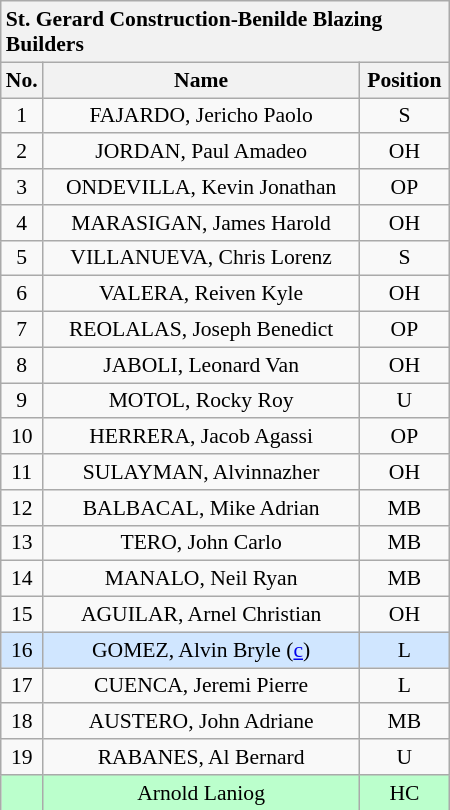<table class='wikitable mw-collapsible mw-collapsed' style='text-align: center; font-size: 90%; width: 300px; border: none;'>
<tr>
<th style='text-align: left;' colspan=3>St. Gerard Construction-Benilde Blazing Builders</th>
</tr>
<tr>
<th style="width:7%">No.</th>
<th>Name</th>
<th style="width:20%">Position</th>
</tr>
<tr>
<td>1</td>
<td>FAJARDO, Jericho Paolo</td>
<td>S</td>
</tr>
<tr>
<td>2</td>
<td>JORDAN, Paul Amadeo</td>
<td>OH</td>
</tr>
<tr>
<td>3</td>
<td>ONDEVILLA, Kevin Jonathan</td>
<td>OP</td>
</tr>
<tr>
<td>4</td>
<td>MARASIGAN, James Harold</td>
<td>OH</td>
</tr>
<tr>
<td>5</td>
<td>VILLANUEVA, Chris Lorenz</td>
<td>S</td>
</tr>
<tr>
<td>6</td>
<td>VALERA, Reiven Kyle</td>
<td>OH</td>
</tr>
<tr>
<td>7</td>
<td>REOLALAS, Joseph Benedict</td>
<td>OP</td>
</tr>
<tr>
<td>8</td>
<td>JABOLI, Leonard Van</td>
<td>OH</td>
</tr>
<tr>
<td>9</td>
<td>MOTOL, Rocky Roy</td>
<td>U</td>
</tr>
<tr>
<td>10</td>
<td>HERRERA, Jacob Agassi</td>
<td>OP</td>
</tr>
<tr>
<td>11</td>
<td>SULAYMAN, Alvinnazher</td>
<td>OH</td>
</tr>
<tr>
<td>12</td>
<td>BALBACAL, Mike Adrian</td>
<td>MB</td>
</tr>
<tr>
<td>13</td>
<td>TERO, John Carlo</td>
<td>MB</td>
</tr>
<tr>
<td>14</td>
<td>MANALO, Neil Ryan</td>
<td>MB</td>
</tr>
<tr>
<td>15</td>
<td>AGUILAR, Arnel Christian</td>
<td>OH</td>
</tr>
<tr bgcolor=#DOE6FF>
<td>16</td>
<td>GOMEZ, Alvin Bryle (<a href='#'>c</a>)</td>
<td>L</td>
</tr>
<tr>
<td>17</td>
<td>CUENCA, Jeremi Pierre</td>
<td>L</td>
</tr>
<tr>
<td>18</td>
<td>AUSTERO, John Adriane</td>
<td>MB</td>
</tr>
<tr>
<td>19</td>
<td>RABANES, Al Bernard</td>
<td>U</td>
</tr>
<tr bgcolor=#BBFFCC>
<td></td>
<td>Arnold Laniog</td>
<td>HC</td>
</tr>
<tr>
</tr>
</table>
